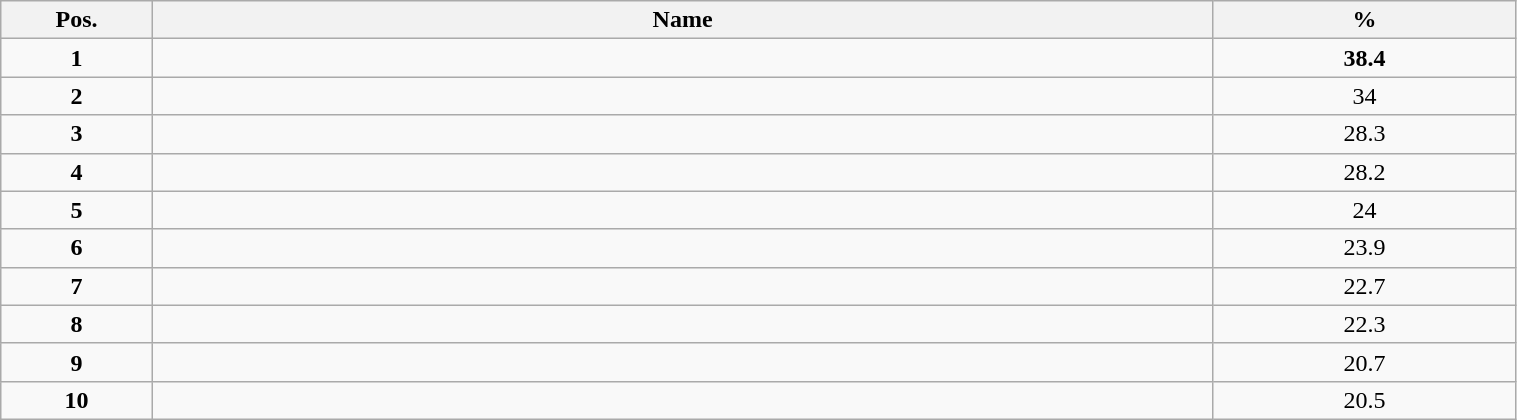<table class="wikitable" style="width:80%;">
<tr>
<th style="width:10%;">Pos.</th>
<th style="width:70%;">Name</th>
<th style="width:20%;">%</th>
</tr>
<tr>
<td align=center><strong>1</strong></td>
<td><strong></strong></td>
<td align=center><strong>38.4</strong></td>
</tr>
<tr>
<td align=center><strong>2</strong></td>
<td></td>
<td align=center>34</td>
</tr>
<tr>
<td align=center><strong>3</strong></td>
<td></td>
<td align=center>28.3</td>
</tr>
<tr>
<td align=center><strong>4</strong></td>
<td></td>
<td align=center>28.2</td>
</tr>
<tr>
<td align=center><strong>5</strong></td>
<td></td>
<td align=center>24</td>
</tr>
<tr>
<td align=center><strong>6</strong></td>
<td></td>
<td align=center>23.9</td>
</tr>
<tr>
<td align=center><strong>7</strong></td>
<td></td>
<td align=center>22.7</td>
</tr>
<tr>
<td align=center><strong>8</strong></td>
<td></td>
<td align=center>22.3</td>
</tr>
<tr>
<td align=center><strong>9</strong></td>
<td></td>
<td align=center>20.7</td>
</tr>
<tr>
<td align=center><strong>10</strong></td>
<td></td>
<td align=center>20.5</td>
</tr>
</table>
